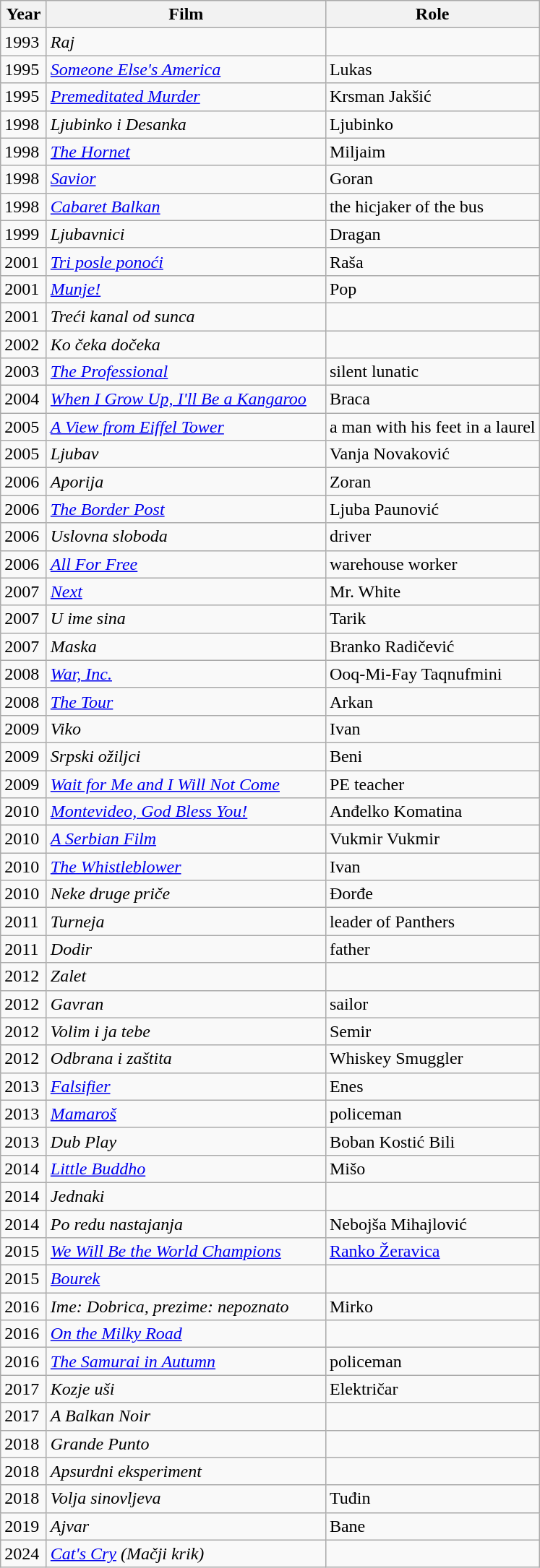<table class="wikitable" style="margin-right: 0;">
<tr>
<th style="width:35px;">Year</th>
<th style="width:250px;">Film</th>
<th>Role</th>
</tr>
<tr>
<td>1993</td>
<td><em>Raj</em></td>
<td></td>
</tr>
<tr>
<td>1995</td>
<td><em><a href='#'>Someone Else's America</a></em></td>
<td>Lukas</td>
</tr>
<tr>
<td>1995</td>
<td><em><a href='#'>Premeditated Murder</a></em></td>
<td>Krsman Jakšić</td>
</tr>
<tr>
<td>1998</td>
<td><em>Ljubinko i Desanka</em></td>
<td>Ljubinko</td>
</tr>
<tr>
<td>1998</td>
<td><em><a href='#'>The Hornet</a></em></td>
<td>Miljaim</td>
</tr>
<tr>
<td>1998</td>
<td><em><a href='#'>Savior</a></em></td>
<td>Goran</td>
</tr>
<tr>
<td>1998</td>
<td><em><a href='#'>Cabaret Balkan</a></em></td>
<td>the hicjaker of the bus</td>
</tr>
<tr>
<td>1999</td>
<td><em>Ljubavnici</em></td>
<td>Dragan</td>
</tr>
<tr>
<td>2001</td>
<td><em><a href='#'>Tri posle ponoći</a></em></td>
<td>Raša</td>
</tr>
<tr>
<td>2001</td>
<td><em><a href='#'>Munje!</a></em></td>
<td>Pop</td>
</tr>
<tr>
<td>2001</td>
<td><em>Treći kanal od sunca</em></td>
<td></td>
</tr>
<tr>
<td>2002</td>
<td><em>Ko čeka dočeka</em></td>
<td></td>
</tr>
<tr>
<td>2003</td>
<td><em><a href='#'>The Professional</a></em></td>
<td>silent lunatic</td>
</tr>
<tr>
<td>2004</td>
<td><em><a href='#'>When I Grow Up, I'll Be a Kangaroo</a></em></td>
<td>Braca</td>
</tr>
<tr>
<td>2005</td>
<td><em><a href='#'>A View from Eiffel Tower</a></em></td>
<td>a man with his feet in a laurel</td>
</tr>
<tr>
<td>2005</td>
<td><em>Ljubav</em></td>
<td>Vanja Novaković</td>
</tr>
<tr>
<td>2006</td>
<td><em>Aporija</em></td>
<td>Zoran</td>
</tr>
<tr>
<td>2006</td>
<td><em><a href='#'>The Border Post</a></em></td>
<td>Ljuba Paunović</td>
</tr>
<tr>
<td>2006</td>
<td><em>Uslovna sloboda</em></td>
<td>driver</td>
</tr>
<tr>
<td>2006</td>
<td><em><a href='#'>All For Free</a></em></td>
<td>warehouse worker</td>
</tr>
<tr>
<td>2007</td>
<td><em><a href='#'>Next</a></em></td>
<td>Mr. White</td>
</tr>
<tr>
<td>2007</td>
<td><em>U ime sina</em></td>
<td>Tarik</td>
</tr>
<tr>
<td>2007</td>
<td><em>Maska</em></td>
<td>Branko Radičević</td>
</tr>
<tr>
<td>2008</td>
<td><em><a href='#'>War, Inc.</a></em></td>
<td>Ooq-Mi-Fay Taqnufmini</td>
</tr>
<tr>
<td>2008</td>
<td><a href='#'><em>The Tour</em></a></td>
<td>Arkan</td>
</tr>
<tr>
<td>2009</td>
<td><em>Viko</em></td>
<td>Ivan</td>
</tr>
<tr>
<td>2009</td>
<td><em>Srpski ožiljci</em></td>
<td>Beni</td>
</tr>
<tr>
<td>2009</td>
<td><em><a href='#'>Wait for Me and I Will Not Come</a></em></td>
<td>PE teacher</td>
</tr>
<tr>
<td>2010</td>
<td><em><a href='#'>Montevideo, God Bless You!</a></em></td>
<td>Anđelko Komatina</td>
</tr>
<tr>
<td>2010</td>
<td><em><a href='#'>A Serbian Film</a></em></td>
<td>Vukmir Vukmir</td>
</tr>
<tr>
<td>2010</td>
<td><em><a href='#'>The Whistleblower</a></em></td>
<td>Ivan</td>
</tr>
<tr>
<td>2010</td>
<td><em>Neke druge priče</em></td>
<td>Đorđe</td>
</tr>
<tr>
<td>2011</td>
<td><em>Turneja</em></td>
<td>leader of Panthers</td>
</tr>
<tr>
<td>2011</td>
<td><em>Dodir</em></td>
<td>father</td>
</tr>
<tr>
<td>2012</td>
<td><em>Zalet</em></td>
<td></td>
</tr>
<tr>
<td>2012</td>
<td><em>Gavran</em></td>
<td>sailor</td>
</tr>
<tr>
<td>2012</td>
<td><em>Volim i ja tebe</em></td>
<td>Semir</td>
</tr>
<tr>
<td>2012</td>
<td><em>Odbrana i zaštita</em></td>
<td>Whiskey Smuggler</td>
</tr>
<tr>
<td>2013</td>
<td><em><a href='#'>Falsifier</a></em></td>
<td>Enes</td>
</tr>
<tr>
<td>2013</td>
<td><em><a href='#'>Mamaroš</a></em></td>
<td>policeman</td>
</tr>
<tr>
<td>2013</td>
<td><em>Dub Play</em></td>
<td>Boban Kostić Bili</td>
</tr>
<tr>
<td>2014</td>
<td><em><a href='#'>Little Buddho</a></em></td>
<td>Mišo</td>
</tr>
<tr>
<td>2014</td>
<td><em>Jednaki</em></td>
<td></td>
</tr>
<tr>
<td>2014</td>
<td><em>Po redu nastajanja</em></td>
<td>Nebojša Mihajlović</td>
</tr>
<tr>
<td>2015</td>
<td><em><a href='#'>We Will Be the World Champions</a></em></td>
<td><a href='#'>Ranko Žeravica</a></td>
</tr>
<tr>
<td>2015</td>
<td><em><a href='#'>Bourek</a></em></td>
<td></td>
</tr>
<tr>
<td>2016</td>
<td><em>Ime: Dobrica, prezime: nepoznato</em></td>
<td>Mirko</td>
</tr>
<tr>
<td>2016</td>
<td><em><a href='#'>On the Milky Road</a></em></td>
<td></td>
</tr>
<tr>
<td>2016</td>
<td><em><a href='#'>The Samurai in Autumn</a></em></td>
<td>policeman</td>
</tr>
<tr>
<td>2017</td>
<td><em>Kozje uši</em></td>
<td>Električar</td>
</tr>
<tr>
<td>2017</td>
<td><em>A Balkan Noir</em></td>
<td></td>
</tr>
<tr>
<td>2018</td>
<td><em>Grande Punto</em></td>
<td></td>
</tr>
<tr>
<td>2018</td>
<td><em>Apsurdni eksperiment</em></td>
<td></td>
</tr>
<tr>
<td>2018</td>
<td><em>Volja sinovljeva</em></td>
<td>Tuđin</td>
</tr>
<tr>
<td>2019</td>
<td><em>Ajvar</em></td>
<td>Bane</td>
</tr>
<tr>
<td>2024</td>
<td><em><a href='#'>Cat's Cry</a> (Mačji krik)</em></td>
<td></td>
</tr>
</table>
